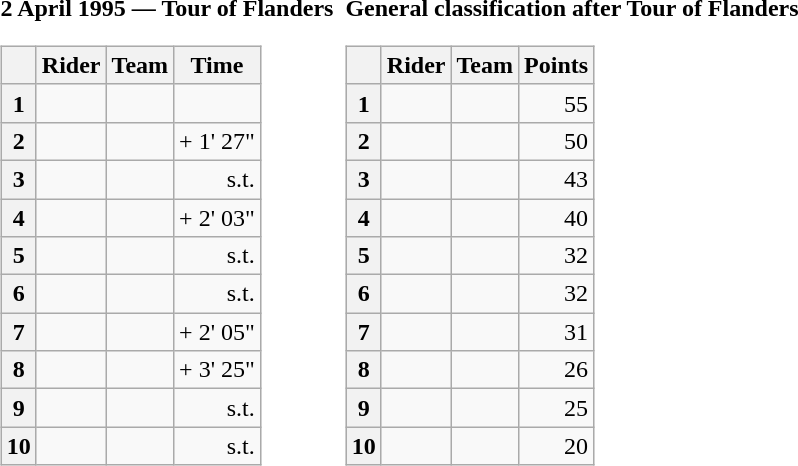<table>
<tr>
<td><strong>2 April 1995 — Tour of Flanders </strong><br><table class="wikitable">
<tr>
<th></th>
<th>Rider</th>
<th>Team</th>
<th>Time</th>
</tr>
<tr>
<th>1</th>
<td></td>
<td></td>
<td align="right"></td>
</tr>
<tr>
<th>2</th>
<td></td>
<td></td>
<td align="right">+ 1' 27"</td>
</tr>
<tr>
<th>3</th>
<td></td>
<td></td>
<td align="right">s.t.</td>
</tr>
<tr>
<th>4</th>
<td></td>
<td></td>
<td align="right">+ 2' 03"</td>
</tr>
<tr>
<th>5</th>
<td></td>
<td></td>
<td align="right">s.t.</td>
</tr>
<tr>
<th>6</th>
<td></td>
<td></td>
<td align="right">s.t.</td>
</tr>
<tr>
<th>7</th>
<td></td>
<td></td>
<td align="right">+ 2' 05"</td>
</tr>
<tr>
<th>8</th>
<td></td>
<td></td>
<td align="right">+ 3' 25"</td>
</tr>
<tr>
<th>9</th>
<td></td>
<td></td>
<td align="right">s.t.</td>
</tr>
<tr>
<th>10</th>
<td></td>
<td></td>
<td align="right">s.t.</td>
</tr>
</table>
</td>
<td></td>
<td><strong>General classification after Tour of Flanders</strong><br><table class="wikitable">
<tr>
<th></th>
<th>Rider</th>
<th>Team</th>
<th>Points</th>
</tr>
<tr>
<th>1</th>
<td> </td>
<td></td>
<td align="right">55</td>
</tr>
<tr>
<th>2</th>
<td></td>
<td></td>
<td align="right">50</td>
</tr>
<tr>
<th>3</th>
<td></td>
<td></td>
<td align="right">43</td>
</tr>
<tr>
<th>4</th>
<td></td>
<td></td>
<td align="right">40</td>
</tr>
<tr>
<th>5</th>
<td></td>
<td></td>
<td align="right">32</td>
</tr>
<tr>
<th>6</th>
<td></td>
<td></td>
<td align="right">32</td>
</tr>
<tr>
<th>7</th>
<td></td>
<td></td>
<td align="right">31</td>
</tr>
<tr>
<th>8</th>
<td></td>
<td></td>
<td align="right">26</td>
</tr>
<tr>
<th>9</th>
<td></td>
<td></td>
<td align="right">25</td>
</tr>
<tr>
<th>10</th>
<td></td>
<td></td>
<td align="right">20</td>
</tr>
</table>
</td>
</tr>
</table>
